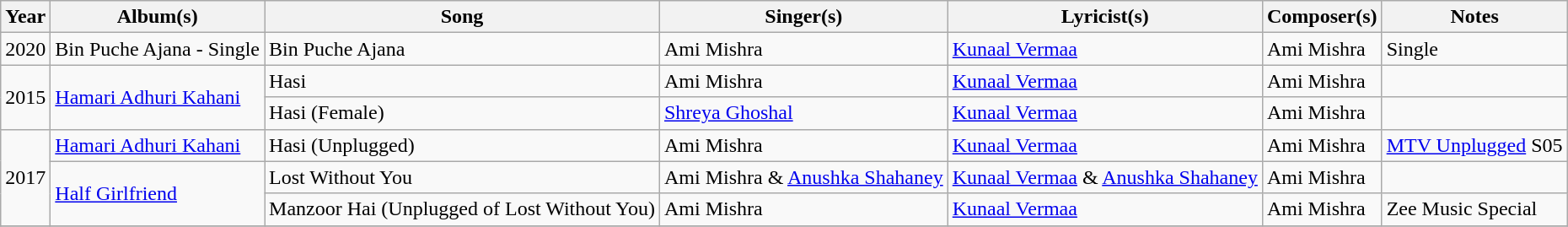<table class="wikitable sortable">
<tr>
<th>Year</th>
<th>Album(s)</th>
<th>Song</th>
<th>Singer(s)</th>
<th>Lyricist(s)</th>
<th>Composer(s)</th>
<th>Notes</th>
</tr>
<tr>
<td>2020</td>
<td>Bin Puche Ajana - Single</td>
<td>Bin Puche Ajana</td>
<td>Ami Mishra</td>
<td><a href='#'>Kunaal Vermaa</a></td>
<td>Ami Mishra</td>
<td>Single</td>
</tr>
<tr>
<td rowspan="2">2015</td>
<td rowspan="2"><a href='#'>Hamari Adhuri Kahani</a></td>
<td>Hasi</td>
<td>Ami Mishra</td>
<td><a href='#'>Kunaal Vermaa</a></td>
<td>Ami Mishra</td>
<td></td>
</tr>
<tr>
<td>Hasi (Female)</td>
<td><a href='#'>Shreya Ghoshal</a></td>
<td><a href='#'>Kunaal Vermaa</a></td>
<td>Ami Mishra</td>
<td></td>
</tr>
<tr>
<td rowspan="3">2017</td>
<td><a href='#'>Hamari Adhuri Kahani</a></td>
<td>Hasi (Unplugged)</td>
<td>Ami Mishra</td>
<td><a href='#'>Kunaal Vermaa</a></td>
<td>Ami Mishra</td>
<td><a href='#'>MTV Unplugged</a> S05</td>
</tr>
<tr>
<td rowspan="2"><a href='#'>Half Girlfriend</a></td>
<td>Lost Without You</td>
<td>Ami Mishra & <a href='#'>Anushka Shahaney</a></td>
<td><a href='#'>Kunaal Vermaa</a> & <a href='#'>Anushka Shahaney</a></td>
<td>Ami Mishra</td>
<td></td>
</tr>
<tr>
<td>Manzoor Hai (Unplugged of Lost Without You)</td>
<td>Ami Mishra</td>
<td><a href='#'>Kunaal Vermaa</a></td>
<td>Ami Mishra</td>
<td>Zee Music Special</td>
</tr>
<tr>
</tr>
</table>
